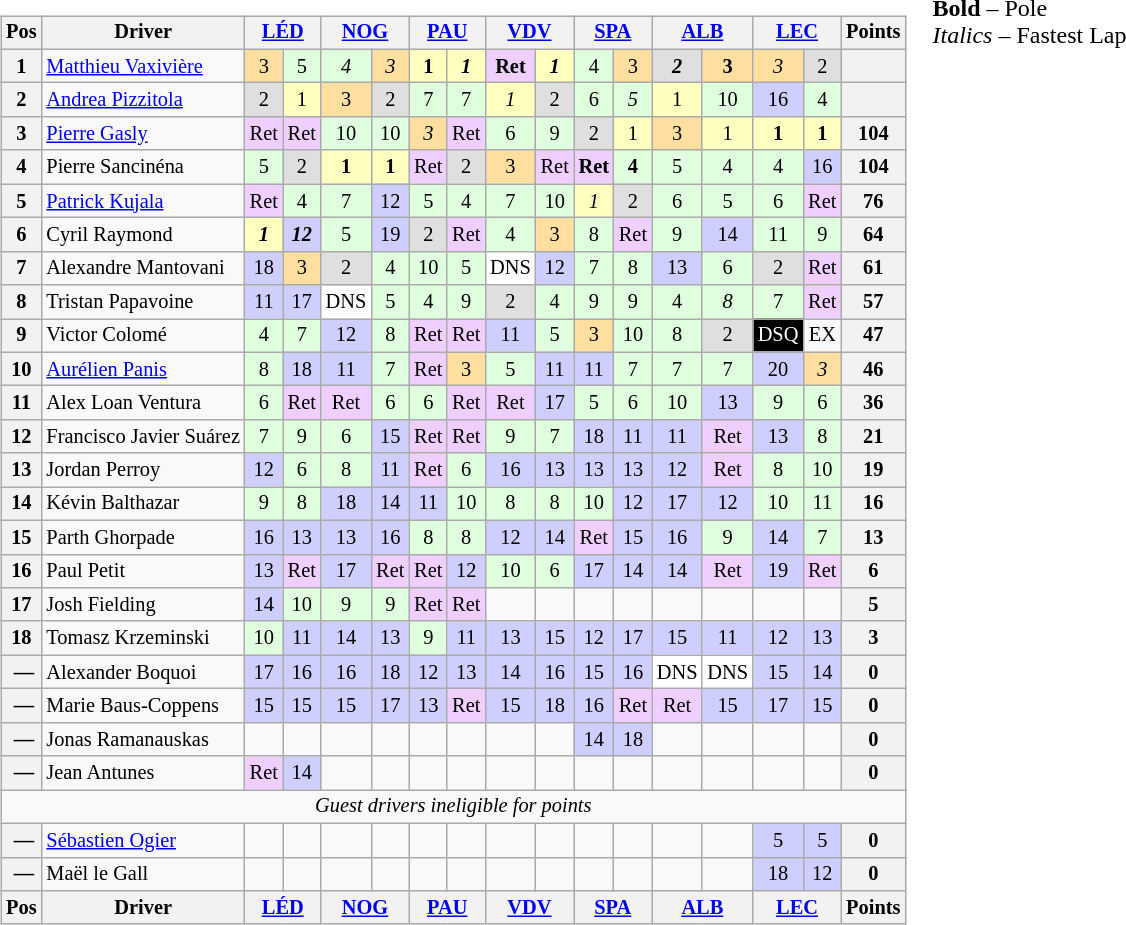<table>
<tr>
<td><br><table class="wikitable" style="font-size:85%; text-align:center">
<tr style="background:#f9f9f9" valign="top">
<th valign="middle">Pos</th>
<th valign="middle">Driver</th>
<th colspan=2><a href='#'>LÉD</a><br></th>
<th colspan=2><a href='#'>NOG</a><br></th>
<th colspan=2><a href='#'>PAU</a><br></th>
<th colspan=2><a href='#'>VDV</a><br></th>
<th colspan=2><a href='#'>SPA</a><br></th>
<th colspan=2><a href='#'>ALB</a><br></th>
<th colspan=2><a href='#'>LEC</a><br></th>
<th valign="middle">Points</th>
</tr>
<tr>
<th>1</th>
<td align=left> <a href='#'>Matthieu Vaxivière</a></td>
<td style="background:#FFDF9F;">3</td>
<td style="background:#DFFFDF;">5</td>
<td style="background:#DFFFDF;"><em>4</em></td>
<td style="background:#FFDF9F;"><em>3</em></td>
<td style="background:#FFFFBF;"><strong>1</strong></td>
<td style="background:#FFFFBF;"><strong><em>1</em></strong></td>
<td style="background:#EFCFFF;"><strong>Ret</strong></td>
<td style="background:#FFFFBF;"><strong><em>1</em></strong></td>
<td style="background:#DFFFDF;">4</td>
<td style="background:#FFDF9F;">3</td>
<td style="background:#DFDFDF;"><strong><em>2</em></strong></td>
<td style="background:#FFDF9F;"><strong>3</strong></td>
<td style="background:#FFDF9F;"><em>3</em></td>
<td style="background:#DFDFDF;">2</td>
<th></th>
</tr>
<tr>
<th>2</th>
<td align=left> <a href='#'>Andrea Pizzitola</a></td>
<td style="background:#DFDFDF;">2</td>
<td style="background:#FFFFBF;">1</td>
<td style="background:#FFDF9F;">3</td>
<td style="background:#DFDFDF;">2</td>
<td style="background:#DFFFDF;">7</td>
<td style="background:#DFFFDF;">7</td>
<td style="background:#FFFFBF;"><em>1</em></td>
<td style="background:#DFDFDF;">2</td>
<td style="background:#DFFFDF;">6</td>
<td style="background:#DFFFDF;"><em>5</em></td>
<td style="background:#FFFFBF;">1</td>
<td style="background:#DFFFDF;">10</td>
<td style="background:#CFCFFF;">16</td>
<td style="background:#DFFFDF;">4</td>
<th></th>
</tr>
<tr>
<th>3</th>
<td align=left> <a href='#'>Pierre Gasly</a></td>
<td style="background:#EFCFFF;">Ret</td>
<td style="background:#EFCFFF;">Ret</td>
<td style="background:#DFFFDF;">10</td>
<td style="background:#DFFFDF;">10</td>
<td style="background:#FFDF9F;"><em>3</em></td>
<td style="background:#EFCFFF;">Ret</td>
<td style="background:#DFFFDF;">6</td>
<td style="background:#DFFFDF;">9</td>
<td style="background:#DFDFDF;">2</td>
<td style="background:#FFFFBF;">1</td>
<td style="background:#FFDF9F;">3</td>
<td style="background:#FFFFBF;">1</td>
<td style="background:#FFFFBF;"><strong>1</strong></td>
<td style="background:#FFFFBF;"><strong>1</strong></td>
<th>104</th>
</tr>
<tr>
<th>4</th>
<td align=left> Pierre Sancinéna</td>
<td style="background:#DFFFDF;">5</td>
<td style="background:#DFDFDF;">2</td>
<td style="background:#FFFFBF;"><strong>1</strong></td>
<td style="background:#FFFFBF;"><strong>1</strong></td>
<td style="background:#EFCFFF;">Ret</td>
<td style="background:#DFDFDF;">2</td>
<td style="background:#FFDF9F;">3</td>
<td style="background:#EFCFFF;">Ret</td>
<td style="background:#EFCFFF;"><strong>Ret</strong></td>
<td style="background:#DFFFDF;"><strong>4</strong></td>
<td style="background:#DFFFDF;">5</td>
<td style="background:#DFFFDF;">4</td>
<td style="background:#DFFFDF;">4</td>
<td style="background:#CFCFFF;">16</td>
<th>104</th>
</tr>
<tr>
<th>5</th>
<td align=left> <a href='#'>Patrick Kujala</a></td>
<td style="background:#EFCFFF;">Ret</td>
<td style="background:#DFFFDF;">4</td>
<td style="background:#DFFFDF;">7</td>
<td style="background:#CFCFFF;">12</td>
<td style="background:#DFFFDF;">5</td>
<td style="background:#DFFFDF;">4</td>
<td style="background:#DFFFDF;">7</td>
<td style="background:#DFFFDF;">10</td>
<td style="background:#FFFFBF;"><em>1</em></td>
<td style="background:#DFDFDF;">2</td>
<td style="background:#DFFFDF;">6</td>
<td style="background:#DFFFDF;">5</td>
<td style="background:#DFFFDF;">6</td>
<td style="background:#EFCFFF;">Ret</td>
<th>76</th>
</tr>
<tr>
<th>6</th>
<td align=left> Cyril Raymond</td>
<td style="background:#FFFFBF;"><strong><em>1</em></strong></td>
<td style="background:#CFCFFF;"><strong><em>12</em></strong></td>
<td style="background:#DFFFDF;">5</td>
<td style="background:#CFCFFF;">19</td>
<td style="background:#DFDFDF;">2</td>
<td style="background:#EFCFFF;">Ret</td>
<td style="background:#DFFFDF;">4</td>
<td style="background:#FFDF9F;">3</td>
<td style="background:#DFFFDF;">8</td>
<td style="background:#EFCFFF;">Ret</td>
<td style="background:#DFFFDF;">9</td>
<td style="background:#CFCFFF;">14</td>
<td style="background:#DFFFDF;">11</td>
<td style="background:#DFFFDF;">9</td>
<th>64</th>
</tr>
<tr>
<th>7</th>
<td align=left> Alexandre Mantovani</td>
<td style="background:#CFCFFF;">18</td>
<td style="background:#FFDF9F;">3</td>
<td style="background:#DFDFDF;">2</td>
<td style="background:#DFFFDF;">4</td>
<td style="background:#DFFFDF;">10</td>
<td style="background:#DFFFDF;">5</td>
<td style="background:#FFFFFF;">DNS</td>
<td style="background:#CFCFFF;">12</td>
<td style="background:#DFFFDF;">7</td>
<td style="background:#DFFFDF;">8</td>
<td style="background:#CFCFFF;">13</td>
<td style="background:#DFFFDF;">6</td>
<td style="background:#DFDFDF;">2</td>
<td style="background:#EFCFFF;">Ret</td>
<th>61</th>
</tr>
<tr>
<th>8</th>
<td align=left> Tristan Papavoine</td>
<td style="background:#CFCFFF;">11</td>
<td style="background:#CFCFFF;">17</td>
<td style="background:#FFFFFF;">DNS</td>
<td style="background:#DFFFDF;">5</td>
<td style="background:#DFFFDF;">4</td>
<td style="background:#DFFFDF;">9</td>
<td style="background:#DFDFDF;">2</td>
<td style="background:#DFFFDF;">4</td>
<td style="background:#DFFFDF;">9</td>
<td style="background:#DFFFDF;">9</td>
<td style="background:#DFFFDF;">4</td>
<td style="background:#DFFFDF;"><em>8</em></td>
<td style="background:#DFFFDF;">7</td>
<td style="background:#EFCFFF;">Ret</td>
<th>57</th>
</tr>
<tr>
<th>9</th>
<td align=left> Victor Colomé</td>
<td style="background:#DFFFDF;">4</td>
<td style="background:#DFFFDF;">7</td>
<td style="background:#CFCFFF;">12</td>
<td style="background:#DFFFDF;">8</td>
<td style="background:#EFCFFF;">Ret</td>
<td style="background:#EFCFFF;">Ret</td>
<td style="background:#CFCFFF;">11</td>
<td style="background:#DFFFDF;">5</td>
<td style="background:#FFDF9F;">3</td>
<td style="background:#DFFFDF;">10</td>
<td style="background:#DFFFDF;">8</td>
<td style="background:#DFDFDF;">2</td>
<td style="background:black; color:white;">DSQ</td>
<td>EX</td>
<th>47</th>
</tr>
<tr>
<th>10</th>
<td align=left> <a href='#'>Aurélien Panis</a></td>
<td style="background:#DFFFDF;">8</td>
<td style="background:#CFCFFF;">18</td>
<td style="background:#CFCFFF;">11</td>
<td style="background:#DFFFDF;">7</td>
<td style="background:#EFCFFF;">Ret</td>
<td style="background:#FFDF9F;">3</td>
<td style="background:#DFFFDF;">5</td>
<td style="background:#CFCFFF;">11</td>
<td style="background:#CFCFFF;">11</td>
<td style="background:#DFFFDF;">7</td>
<td style="background:#DFFFDF;">7</td>
<td style="background:#DFFFDF;">7</td>
<td style="background:#CFCFFF;">20</td>
<td style="background:#FFDF9F;"><em>3</em></td>
<th>46</th>
</tr>
<tr>
<th>11</th>
<td align=left> Alex Loan Ventura</td>
<td style="background:#DFFFDF;">6</td>
<td style="background:#EFCFFF;">Ret</td>
<td style="background:#EFCFFF;">Ret</td>
<td style="background:#DFFFDF;">6</td>
<td style="background:#DFFFDF;">6</td>
<td style="background:#EFCFFF;">Ret</td>
<td style="background:#EFCFFF;">Ret</td>
<td style="background:#CFCFFF;">17</td>
<td style="background:#DFFFDF;">5</td>
<td style="background:#DFFFDF;">6</td>
<td style="background:#DFFFDF;">10</td>
<td style="background:#CFCFFF;">13</td>
<td style="background:#DFFFDF;">9</td>
<td style="background:#DFFFDF;">6</td>
<th>36</th>
</tr>
<tr>
<th>12</th>
<td align=left nowrap> Francisco Javier Suárez</td>
<td style="background:#DFFFDF;">7</td>
<td style="background:#DFFFDF;">9</td>
<td style="background:#DFFFDF;">6</td>
<td style="background:#CFCFFF;">15</td>
<td style="background:#EFCFFF;">Ret</td>
<td style="background:#EFCFFF;">Ret</td>
<td style="background:#DFFFDF;">9</td>
<td style="background:#DFFFDF;">7</td>
<td style="background:#CFCFFF;">18</td>
<td style="background:#CFCFFF;">11</td>
<td style="background:#CFCFFF;">11</td>
<td style="background:#EFCFFF;">Ret</td>
<td style="background:#CFCFFF;">13</td>
<td style="background:#DFFFDF;">8</td>
<th>21</th>
</tr>
<tr>
<th>13</th>
<td align=left> Jordan Perroy</td>
<td style="background:#CFCFFF;">12</td>
<td style="background:#DFFFDF;">6</td>
<td style="background:#DFFFDF;">8</td>
<td style="background:#CFCFFF;">11</td>
<td style="background:#EFCFFF;">Ret</td>
<td style="background:#DFFFDF;">6</td>
<td style="background:#CFCFFF;">16</td>
<td style="background:#CFCFFF;">13</td>
<td style="background:#CFCFFF;">13</td>
<td style="background:#CFCFFF;">13</td>
<td style="background:#CFCFFF;">12</td>
<td style="background:#EFCFFF;">Ret</td>
<td style="background:#DFFFDF;">8</td>
<td style="background:#DFFFDF;">10</td>
<th>19</th>
</tr>
<tr>
<th>14</th>
<td align=left> Kévin Balthazar</td>
<td style="background:#DFFFDF;">9</td>
<td style="background:#DFFFDF;">8</td>
<td style="background:#CFCFFF;">18</td>
<td style="background:#CFCFFF;">14</td>
<td style="background:#CFCFFF;">11</td>
<td style="background:#DFFFDF;">10</td>
<td style="background:#DFFFDF;">8</td>
<td style="background:#DFFFDF;">8</td>
<td style="background:#DFFFDF;">10</td>
<td style="background:#CFCFFF;">12</td>
<td style="background:#CFCFFF;">17</td>
<td style="background:#CFCFFF;">12</td>
<td style="background:#DFFFDF;">10</td>
<td style="background:#DFFFDF;">11</td>
<th>16</th>
</tr>
<tr>
<th>15</th>
<td align=left> Parth Ghorpade</td>
<td style="background:#CFCFFF;">16</td>
<td style="background:#CFCFFF;">13</td>
<td style="background:#CFCFFF;">13</td>
<td style="background:#CFCFFF;">16</td>
<td style="background:#DFFFDF;">8</td>
<td style="background:#DFFFDF;">8</td>
<td style="background:#CFCFFF;">12</td>
<td style="background:#CFCFFF;">14</td>
<td style="background:#EFCFFF;">Ret</td>
<td style="background:#CFCFFF;">15</td>
<td style="background:#CFCFFF;">16</td>
<td style="background:#DFFFDF;">9</td>
<td style="background:#CFCFFF;">14</td>
<td style="background:#DFFFDF;">7</td>
<th>13</th>
</tr>
<tr>
<th>16</th>
<td align=left> Paul Petit</td>
<td style="background:#CFCFFF;">13</td>
<td style="background:#EFCFFF;">Ret</td>
<td style="background:#CFCFFF;">17</td>
<td style="background:#EFCFFF;">Ret</td>
<td style="background:#EFCFFF;">Ret</td>
<td style="background:#CFCFFF;">12</td>
<td style="background:#DFFFDF;">10</td>
<td style="background:#DFFFDF;">6</td>
<td style="background:#CFCFFF;">17</td>
<td style="background:#CFCFFF;">14</td>
<td style="background:#CFCFFF;">14</td>
<td style="background:#EFCFFF;">Ret</td>
<td style="background:#CFCFFF;">19</td>
<td style="background:#EFCFFF;">Ret</td>
<th>6</th>
</tr>
<tr>
<th>17</th>
<td align=left> Josh Fielding</td>
<td style="background:#CFCFFF;">14</td>
<td style="background:#DFFFDF;">10</td>
<td style="background:#DFFFDF;">9</td>
<td style="background:#DFFFDF;">9</td>
<td style="background:#EFCFFF;">Ret</td>
<td style="background:#EFCFFF;">Ret</td>
<td></td>
<td></td>
<td></td>
<td></td>
<td></td>
<td></td>
<td></td>
<td></td>
<th>5</th>
</tr>
<tr>
<th>18</th>
<td align=left> Tomasz Krzeminski</td>
<td style="background:#DFFFDF;">10</td>
<td style="background:#CFCFFF;">11</td>
<td style="background:#CFCFFF;">14</td>
<td style="background:#CFCFFF;">13</td>
<td style="background:#DFFFDF;">9</td>
<td style="background:#CFCFFF;">11</td>
<td style="background:#CFCFFF;">13</td>
<td style="background:#CFCFFF;">15</td>
<td style="background:#CFCFFF;">12</td>
<td style="background:#CFCFFF;">17</td>
<td style="background:#CFCFFF;">15</td>
<td style="background:#CFCFFF;">11</td>
<td style="background:#CFCFFF;">12</td>
<td style="background:#CFCFFF;">13</td>
<th>3</th>
</tr>
<tr>
<th> —</th>
<td align=left> Alexander Boquoi</td>
<td style="background:#CFCFFF;">17</td>
<td style="background:#CFCFFF;">16</td>
<td style="background:#CFCFFF;">16</td>
<td style="background:#CFCFFF;">18</td>
<td style="background:#CFCFFF;">12</td>
<td style="background:#CFCFFF;">13</td>
<td style="background:#CFCFFF;">14</td>
<td style="background:#CFCFFF;">16</td>
<td style="background:#CFCFFF;">15</td>
<td style="background:#CFCFFF;">16</td>
<td style="background:#FFFFFF;">DNS</td>
<td style="background:#FFFFFF;">DNS</td>
<td style="background:#CFCFFF;">15</td>
<td style="background:#CFCFFF;">14</td>
<th>0</th>
</tr>
<tr>
<th> —</th>
<td align=left> Marie Baus-Coppens</td>
<td style="background:#CFCFFF;">15</td>
<td style="background:#CFCFFF;">15</td>
<td style="background:#CFCFFF;">15</td>
<td style="background:#CFCFFF;">17</td>
<td style="background:#CFCFFF;">13</td>
<td style="background:#EFCFFF;">Ret</td>
<td style="background:#CFCFFF;">15</td>
<td style="background:#CFCFFF;">18</td>
<td style="background:#CFCFFF;">16</td>
<td style="background:#EFCFFF;">Ret</td>
<td style="background:#EFCFFF;">Ret</td>
<td style="background:#CFCFFF;">15</td>
<td style="background:#CFCFFF;">17</td>
<td style="background:#CFCFFF;">15</td>
<th>0</th>
</tr>
<tr>
<th> —</th>
<td align=left> Jonas Ramanauskas</td>
<td></td>
<td></td>
<td></td>
<td></td>
<td></td>
<td></td>
<td></td>
<td></td>
<td style="background:#CFCFFF;">14</td>
<td style="background:#CFCFFF;">18</td>
<td></td>
<td></td>
<td></td>
<td></td>
<th>0</th>
</tr>
<tr>
<th> —</th>
<td align=left> Jean Antunes</td>
<td style="background:#EFCFFF;">Ret</td>
<td style="background:#CFCFFF;">14</td>
<td></td>
<td></td>
<td></td>
<td></td>
<td></td>
<td></td>
<td></td>
<td></td>
<td></td>
<td></td>
<td></td>
<td></td>
<th>0</th>
</tr>
<tr>
<td colspan=17 align=center><em>Guest drivers ineligible for points</em></td>
</tr>
<tr>
<th> —</th>
<td align=left> <a href='#'>Sébastien Ogier</a></td>
<td></td>
<td></td>
<td></td>
<td></td>
<td></td>
<td></td>
<td></td>
<td></td>
<td></td>
<td></td>
<td></td>
<td></td>
<td style="background:#CFCFFF;">5</td>
<td style="background:#CFCFFF;">5</td>
<th>0</th>
</tr>
<tr>
<th> —</th>
<td align=left> Maël le Gall</td>
<td></td>
<td></td>
<td></td>
<td></td>
<td></td>
<td></td>
<td></td>
<td></td>
<td></td>
<td></td>
<td></td>
<td></td>
<td style="background:#CFCFFF;">18</td>
<td style="background:#CFCFFF;">12</td>
<th>0</th>
</tr>
<tr style="background:#f9f9f9" valign="top">
<th valign="middle">Pos</th>
<th valign="middle">Driver</th>
<th colspan=2><a href='#'>LÉD</a><br></th>
<th colspan=2><a href='#'>NOG</a><br></th>
<th colspan=2><a href='#'>PAU</a><br></th>
<th colspan=2><a href='#'>VDV</a><br></th>
<th colspan=2><a href='#'>SPA</a><br></th>
<th colspan=2><a href='#'>ALB</a><br></th>
<th colspan=2><a href='#'>LEC</a><br></th>
<th valign="middle">Points</th>
</tr>
</table>
</td>
<td valign="top"><br>
<span><strong>Bold</strong> – Pole<br>
<em>Italics</em> – Fastest Lap</span></td>
</tr>
</table>
